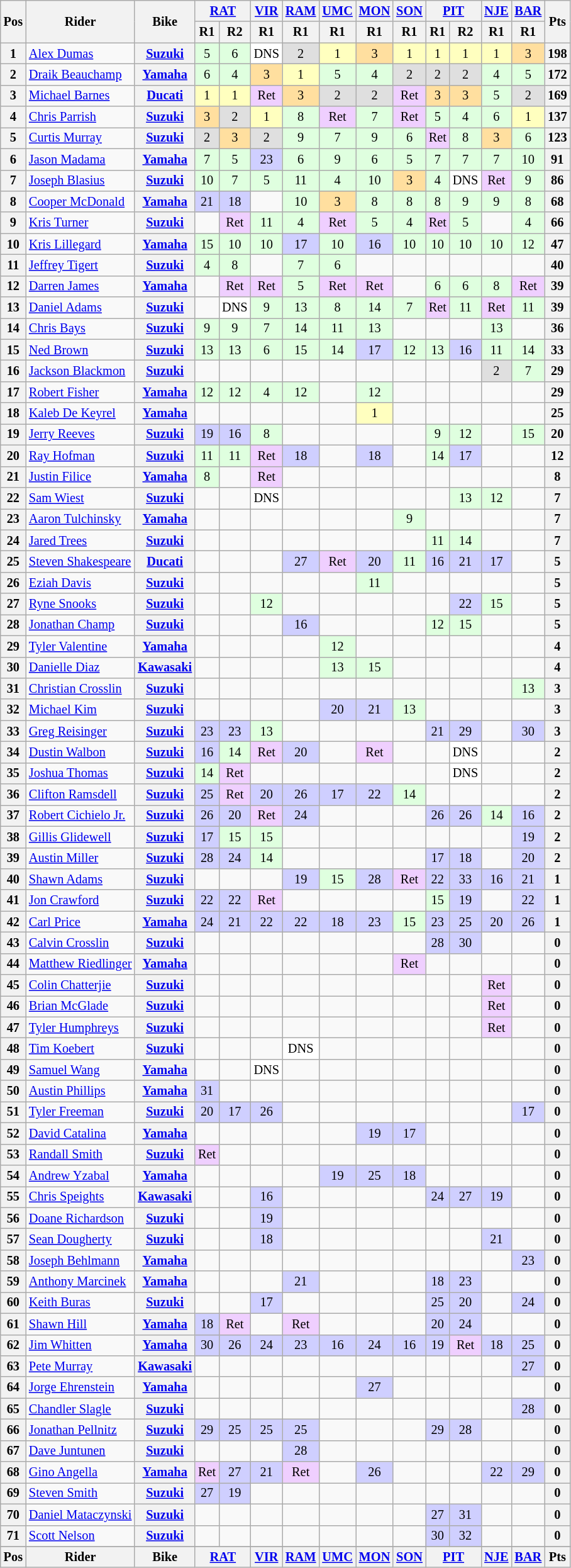<table class="wikitable" style="font-size: 85%; text-align: center;">
<tr valign="top">
<th valign="middle" rowspan=2>Pos</th>
<th valign="middle" rowspan=2>Rider</th>
<th valign="middle" rowspan=2>Bike</th>
<th colspan=2><a href='#'>RAT</a><br></th>
<th colspan=1><a href='#'>VIR</a><br></th>
<th colspan=1><a href='#'>RAM</a><br></th>
<th colspan=1><a href='#'>UMC</a><br></th>
<th colspan=1><a href='#'>MON</a><br></th>
<th colspan=1><a href='#'>SON</a><br></th>
<th colspan=2><a href='#'>PIT</a><br></th>
<th colspan=1><a href='#'>NJE</a><br></th>
<th colspan=1><a href='#'>BAR</a><br></th>
<th valign="middle" rowspan=2>Pts</th>
</tr>
<tr>
<th>R1</th>
<th>R2</th>
<th>R1</th>
<th>R1</th>
<th>R1</th>
<th>R1</th>
<th>R1</th>
<th>R1</th>
<th>R2</th>
<th>R1</th>
<th>R1</th>
</tr>
<tr>
<th>1</th>
<td align=left> <a href='#'>Alex Dumas</a></td>
<th><a href='#'>Suzuki</a></th>
<td style="background:#dfffdf;">5</td>
<td style="background:#dfffdf;">6</td>
<td style="background:#ffffff;">DNS</td>
<td style="background:#dfdfdf;">2</td>
<td style="background:#ffffbf;">1</td>
<td style="background:#ffdf9f;">3</td>
<td style="background:#ffffbf;">1</td>
<td style="background:#ffffbf;">1</td>
<td style="background:#ffffbf;">1</td>
<td style="background:#ffffbf;">1</td>
<td style="background:#ffdf9f;">3</td>
<th>198</th>
</tr>
<tr>
<th>2</th>
<td align=left> <a href='#'>Draik Beauchamp</a></td>
<th><a href='#'>Yamaha</a></th>
<td style="background:#dfffdf;">6</td>
<td style="background:#dfffdf;">4</td>
<td style="background:#ffdf9f;">3</td>
<td style="background:#ffffbf;">1</td>
<td style="background:#dfffdf;">5</td>
<td style="background:#dfffdf;">4</td>
<td style="background:#dfdfdf;">2</td>
<td style="background:#dfdfdf;">2</td>
<td style="background:#dfdfdf;">2</td>
<td style="background:#dfffdf;">4</td>
<td style="background:#dfffdf;">5</td>
<th>172</th>
</tr>
<tr>
<th>3</th>
<td align=left> <a href='#'>Michael Barnes</a></td>
<th><a href='#'>Ducati</a></th>
<td style="background:#ffffbf;">1</td>
<td style="background:#ffffbf;">1</td>
<td style="background:#efcfff;">Ret</td>
<td style="background:#ffdf9f;">3</td>
<td style="background:#dfdfdf;">2</td>
<td style="background:#dfdfdf;">2</td>
<td style="background:#efcfff;">Ret</td>
<td style="background:#ffdf9f;">3</td>
<td style="background:#ffdf9f;">3</td>
<td style="background:#dfffdf;">5</td>
<td style="background:#dfdfdf;">2</td>
<th>169</th>
</tr>
<tr>
<th>4</th>
<td align=left> <a href='#'>Chris Parrish</a></td>
<th><a href='#'>Suzuki</a></th>
<td style="background:#ffdf9f;">3</td>
<td style="background:#dfdfdf;">2</td>
<td style="background:#ffffbf;">1</td>
<td style="background:#dfffdf;">8</td>
<td style="background:#efcfff;">Ret</td>
<td style="background:#dfffdf;">7</td>
<td style="background:#efcfff;">Ret</td>
<td style="background:#dfffdf;">5</td>
<td style="background:#dfffdf;">4</td>
<td style="background:#dfffdf;">6</td>
<td style="background:#ffffbf;">1</td>
<th>137</th>
</tr>
<tr>
<th>5</th>
<td align=left> <a href='#'>Curtis Murray</a></td>
<th><a href='#'>Suzuki</a></th>
<td style="background:#dfdfdf;">2</td>
<td style="background:#ffdf9f;">3</td>
<td style="background:#dfdfdf;">2</td>
<td style="background:#dfffdf;">9</td>
<td style="background:#dfffdf;">7</td>
<td style="background:#dfffdf;">9</td>
<td style="background:#dfffdf;">6</td>
<td style="background:#efcfff;">Ret</td>
<td style="background:#dfffdf;">8</td>
<td style="background:#ffdf9f;">3</td>
<td style="background:#dfffdf;">6</td>
<th>123</th>
</tr>
<tr>
<th>6</th>
<td align=left> <a href='#'>Jason Madama</a></td>
<th><a href='#'>Yamaha</a></th>
<td style="background:#dfffdf;">7</td>
<td style="background:#dfffdf;">5</td>
<td style="background:#cfcfff;">23</td>
<td style="background:#dfffdf;">6</td>
<td style="background:#dfffdf;">9</td>
<td style="background:#dfffdf;">6</td>
<td style="background:#dfffdf;">5</td>
<td style="background:#dfffdf;">7</td>
<td style="background:#dfffdf;">7</td>
<td style="background:#dfffdf;">7</td>
<td style="background:#dfffdf;">10</td>
<th>91</th>
</tr>
<tr>
<th>7</th>
<td align=left> <a href='#'>Joseph Blasius</a></td>
<th><a href='#'>Suzuki</a></th>
<td style="background:#dfffdf;">10</td>
<td style="background:#dfffdf;">7</td>
<td style="background:#dfffdf;">5</td>
<td style="background:#dfffdf;">11</td>
<td style="background:#dfffdf;">4</td>
<td style="background:#dfffdf;">10</td>
<td style="background:#ffdf9f;">3</td>
<td style="background:#dfffdf;">4</td>
<td style="background:#ffffff;">DNS</td>
<td style="background:#efcfff;">Ret</td>
<td style="background:#dfffdf;">9</td>
<th>86</th>
</tr>
<tr>
<th>8</th>
<td align=left> <a href='#'>Cooper McDonald</a></td>
<th><a href='#'>Yamaha</a></th>
<td style="background:#cfcfff;">21</td>
<td style="background:#cfcfff;">18</td>
<td></td>
<td style="background:#dfffdf;">10</td>
<td style="background:#ffdf9f;">3</td>
<td style="background:#dfffdf;">8</td>
<td style="background:#dfffdf;">8</td>
<td style="background:#dfffdf;">8</td>
<td style="background:#dfffdf;">9</td>
<td style="background:#dfffdf;">9</td>
<td style="background:#dfffdf;">8</td>
<th>68</th>
</tr>
<tr>
<th>9</th>
<td align=left> <a href='#'>Kris Turner</a></td>
<th><a href='#'>Suzuki</a></th>
<td></td>
<td style="background:#efcfff;">Ret</td>
<td style="background:#dfffdf;">11</td>
<td style="background:#dfffdf;">4</td>
<td style="background:#efcfff;">Ret</td>
<td style="background:#dfffdf;">5</td>
<td style="background:#dfffdf;">4</td>
<td style="background:#efcfff;">Ret</td>
<td style="background:#dfffdf;">5</td>
<td></td>
<td style="background:#dfffdf;">4</td>
<th>66</th>
</tr>
<tr>
<th>10</th>
<td align=left> <a href='#'>Kris Lillegard</a></td>
<th><a href='#'>Yamaha</a></th>
<td style="background:#dfffdf;">15</td>
<td style="background:#dfffdf;">10</td>
<td style="background:#dfffdf;">10</td>
<td style="background:#cfcfff;">17</td>
<td style="background:#dfffdf;">10</td>
<td style="background:#cfcfff;">16</td>
<td style="background:#dfffdf;">10</td>
<td style="background:#dfffdf;">10</td>
<td style="background:#dfffdf;">10</td>
<td style="background:#dfffdf;">10</td>
<td style="background:#dfffdf;">12</td>
<th>47</th>
</tr>
<tr>
<th>11</th>
<td align=left> <a href='#'>Jeffrey Tigert</a></td>
<th><a href='#'>Suzuki</a></th>
<td style="background:#dfffdf;">4</td>
<td style="background:#dfffdf;">8</td>
<td></td>
<td style="background:#dfffdf;">7</td>
<td style="background:#dfffdf;">6</td>
<td></td>
<td></td>
<td></td>
<td></td>
<td></td>
<td></td>
<th>40</th>
</tr>
<tr>
<th>12</th>
<td align=left> <a href='#'>Darren James</a></td>
<th><a href='#'>Yamaha</a></th>
<td></td>
<td style="background:#efcfff;">Ret</td>
<td style="background:#efcfff;">Ret</td>
<td style="background:#dfffdf;">5</td>
<td style="background:#efcfff;">Ret</td>
<td style="background:#efcfff;">Ret</td>
<td></td>
<td style="background:#dfffdf;">6</td>
<td style="background:#dfffdf;">6</td>
<td style="background:#dfffdf;">8</td>
<td style="background:#efcfff;">Ret</td>
<th>39</th>
</tr>
<tr>
<th>13</th>
<td align=left> <a href='#'>Daniel Adams</a></td>
<th><a href='#'>Suzuki</a></th>
<td></td>
<td style="background:#ffffff;">DNS</td>
<td style="background:#dfffdf;">9</td>
<td style="background:#dfffdf;">13</td>
<td style="background:#dfffdf;">8</td>
<td style="background:#dfffdf;">14</td>
<td style="background:#dfffdf;">7</td>
<td style="background:#efcfff;">Ret</td>
<td style="background:#dfffdf;">11</td>
<td style="background:#efcfff;">Ret</td>
<td style="background:#dfffdf;">11</td>
<th>39</th>
</tr>
<tr>
<th>14</th>
<td align=left> <a href='#'>Chris Bays</a></td>
<th><a href='#'>Suzuki</a></th>
<td style="background:#dfffdf;">9</td>
<td style="background:#dfffdf;">9</td>
<td style="background:#dfffdf;">7</td>
<td style="background:#dfffdf;">14</td>
<td style="background:#dfffdf;">11</td>
<td style="background:#dfffdf;">13</td>
<td></td>
<td></td>
<td></td>
<td style="background:#dfffdf;">13</td>
<td></td>
<th>36</th>
</tr>
<tr>
<th>15</th>
<td align=left> <a href='#'>Ned Brown</a></td>
<th><a href='#'>Suzuki</a></th>
<td style="background:#dfffdf;">13</td>
<td style="background:#dfffdf;">13</td>
<td style="background:#dfffdf;">6</td>
<td style="background:#dfffdf;">15</td>
<td style="background:#dfffdf;">14</td>
<td style="background:#cfcfff;">17</td>
<td style="background:#dfffdf;">12</td>
<td style="background:#dfffdf;">13</td>
<td style="background:#cfcfff;">16</td>
<td style="background:#dfffdf;">11</td>
<td style="background:#dfffdf;">14</td>
<th>33</th>
</tr>
<tr>
<th>16</th>
<td align=left> <a href='#'>Jackson Blackmon</a></td>
<th><a href='#'>Suzuki</a></th>
<td></td>
<td></td>
<td></td>
<td></td>
<td></td>
<td></td>
<td></td>
<td></td>
<td></td>
<td style="background:#dfdfdf;">2</td>
<td style="background:#dfffdf;">7</td>
<th>29</th>
</tr>
<tr>
<th>17</th>
<td align=left> <a href='#'>Robert Fisher</a></td>
<th><a href='#'>Yamaha</a></th>
<td style="background:#dfffdf;">12</td>
<td style="background:#dfffdf;">12</td>
<td style="background:#dfffdf;">4</td>
<td style="background:#dfffdf;">12</td>
<td></td>
<td style="background:#dfffdf;">12</td>
<td></td>
<td></td>
<td></td>
<td></td>
<td></td>
<th>29</th>
</tr>
<tr>
<th>18</th>
<td align=left> <a href='#'>Kaleb De Keyrel</a></td>
<th><a href='#'>Yamaha</a></th>
<td></td>
<td></td>
<td></td>
<td></td>
<td></td>
<td style="background:#ffffbf;">1</td>
<td></td>
<td></td>
<td></td>
<td></td>
<td></td>
<th>25</th>
</tr>
<tr>
<th>19</th>
<td align=left> <a href='#'>Jerry Reeves</a></td>
<th><a href='#'>Suzuki</a></th>
<td style="background:#cfcfff;">19</td>
<td style="background:#cfcfff;">16</td>
<td style="background:#dfffdf;">8</td>
<td></td>
<td></td>
<td></td>
<td></td>
<td style="background:#dfffdf;">9</td>
<td style="background:#dfffdf;">12</td>
<td></td>
<td style="background:#dfffdf;">15</td>
<th>20</th>
</tr>
<tr>
<th>20</th>
<td align=left> <a href='#'>Ray Hofman</a></td>
<th><a href='#'>Suzuki</a></th>
<td style="background:#dfffdf;">11</td>
<td style="background:#dfffdf;">11</td>
<td style="background:#efcfff;">Ret</td>
<td style="background:#cfcfff;">18</td>
<td></td>
<td style="background:#cfcfff;">18</td>
<td></td>
<td style="background:#dfffdf;">14</td>
<td style="background:#cfcfff;">17</td>
<td></td>
<td></td>
<th>12</th>
</tr>
<tr>
<th>21</th>
<td align=left> <a href='#'>Justin Filice</a></td>
<th><a href='#'>Yamaha</a></th>
<td style="background:#dfffdf;">8</td>
<td></td>
<td style="background:#efcfff;">Ret</td>
<td></td>
<td></td>
<td></td>
<td></td>
<td></td>
<td></td>
<td></td>
<td></td>
<th>8</th>
</tr>
<tr>
<th>22</th>
<td align=left> <a href='#'>Sam Wiest</a></td>
<th><a href='#'>Suzuki</a></th>
<td></td>
<td></td>
<td style="background:#ffffff;">DNS</td>
<td></td>
<td></td>
<td></td>
<td></td>
<td></td>
<td style="background:#dfffdf;">13</td>
<td style="background:#dfffdf;">12</td>
<td></td>
<th>7</th>
</tr>
<tr>
<th>23</th>
<td align=left> <a href='#'>Aaron Tulchinsky</a></td>
<th><a href='#'>Yamaha</a></th>
<td></td>
<td></td>
<td></td>
<td></td>
<td></td>
<td></td>
<td style="background:#dfffdf;">9</td>
<td></td>
<td></td>
<td></td>
<td></td>
<th>7</th>
</tr>
<tr>
<th>24</th>
<td align=left> <a href='#'>Jared Trees</a></td>
<th><a href='#'>Suzuki</a></th>
<td></td>
<td></td>
<td></td>
<td></td>
<td></td>
<td></td>
<td></td>
<td style="background:#dfffdf;">11</td>
<td style="background:#dfffdf;">14</td>
<td></td>
<td></td>
<th>7</th>
</tr>
<tr>
<th>25</th>
<td align=left> <a href='#'>Steven Shakespeare</a></td>
<th><a href='#'>Ducati</a></th>
<td></td>
<td></td>
<td></td>
<td style="background:#cfcfff;">27</td>
<td style="background:#efcfff;">Ret</td>
<td style="background:#cfcfff;">20</td>
<td style="background:#dfffdf;">11</td>
<td style="background:#cfcfff;">16</td>
<td style="background:#cfcfff;">21</td>
<td style="background:#cfcfff;">17</td>
<td></td>
<th>5</th>
</tr>
<tr>
<th>26</th>
<td align=left> <a href='#'>Eziah Davis</a></td>
<th><a href='#'>Suzuki</a></th>
<td></td>
<td></td>
<td></td>
<td></td>
<td></td>
<td style="background:#dfffdf;">11</td>
<td></td>
<td></td>
<td></td>
<td></td>
<td></td>
<th>5</th>
</tr>
<tr>
<th>27</th>
<td align=left> <a href='#'>Ryne Snooks</a></td>
<th><a href='#'>Suzuki</a></th>
<td></td>
<td></td>
<td style="background:#dfffdf;">12</td>
<td></td>
<td></td>
<td></td>
<td></td>
<td></td>
<td style="background:#cfcfff;">22</td>
<td style="background:#dfffdf;">15</td>
<td></td>
<th>5</th>
</tr>
<tr>
<th>28</th>
<td align=left> <a href='#'>Jonathan Champ</a></td>
<th><a href='#'>Suzuki</a></th>
<td></td>
<td></td>
<td></td>
<td style="background:#cfcfff;">16</td>
<td></td>
<td></td>
<td></td>
<td style="background:#dfffdf;">12</td>
<td style="background:#dfffdf;">15</td>
<td></td>
<td></td>
<th>5</th>
</tr>
<tr>
<th>29</th>
<td align=left> <a href='#'>Tyler Valentine</a></td>
<th><a href='#'>Yamaha</a></th>
<td></td>
<td></td>
<td></td>
<td></td>
<td style="background:#dfffdf;">12</td>
<td></td>
<td></td>
<td></td>
<td></td>
<td></td>
<td></td>
<th>4</th>
</tr>
<tr>
<th>30</th>
<td align=left> <a href='#'>Danielle Diaz</a></td>
<th><a href='#'>Kawasaki</a></th>
<td></td>
<td></td>
<td></td>
<td></td>
<td style="background:#dfffdf;">13</td>
<td style="background:#dfffdf;">15</td>
<td></td>
<td></td>
<td></td>
<td></td>
<td></td>
<th>4</th>
</tr>
<tr>
<th>31</th>
<td align=left> <a href='#'>Christian Crosslin</a></td>
<th><a href='#'>Suzuki</a></th>
<td></td>
<td></td>
<td></td>
<td></td>
<td></td>
<td></td>
<td></td>
<td></td>
<td></td>
<td></td>
<td style="background:#dfffdf;">13</td>
<th>3</th>
</tr>
<tr>
<th>32</th>
<td align=left> <a href='#'>Michael Kim</a></td>
<th><a href='#'>Suzuki</a></th>
<td></td>
<td></td>
<td></td>
<td></td>
<td style="background:#cfcfff;">20</td>
<td style="background:#cfcfff;">21</td>
<td style="background:#dfffdf;">13</td>
<td></td>
<td></td>
<td></td>
<td></td>
<th>3</th>
</tr>
<tr>
<th>33</th>
<td align=left> <a href='#'>Greg Reisinger</a></td>
<th><a href='#'>Suzuki</a></th>
<td style="background:#cfcfff;">23</td>
<td style="background:#cfcfff;">23</td>
<td style="background:#dfffdf;">13</td>
<td></td>
<td></td>
<td></td>
<td></td>
<td style="background:#cfcfff;">21</td>
<td style="background:#cfcfff;">29</td>
<td></td>
<td style="background:#cfcfff;">30</td>
<th>3</th>
</tr>
<tr>
<th>34</th>
<td align=left> <a href='#'>Dustin Walbon</a></td>
<th><a href='#'>Suzuki</a></th>
<td style="background:#cfcfff;">16</td>
<td style="background:#dfffdf;">14</td>
<td style="background:#efcfff;">Ret</td>
<td style="background:#cfcfff;">20</td>
<td></td>
<td style="background:#efcfff;">Ret</td>
<td></td>
<td></td>
<td style="background:#ffffff;">DNS</td>
<td></td>
<td></td>
<th>2</th>
</tr>
<tr>
<th>35</th>
<td align=left> <a href='#'>Joshua Thomas</a></td>
<th><a href='#'>Suzuki</a></th>
<td style="background:#dfffdf;">14</td>
<td style="background:#efcfff;">Ret</td>
<td></td>
<td></td>
<td></td>
<td></td>
<td></td>
<td></td>
<td style="background:#ffffff;">DNS</td>
<td></td>
<td></td>
<th>2</th>
</tr>
<tr>
<th>36</th>
<td align=left> <a href='#'>Clifton Ramsdell</a></td>
<th><a href='#'>Suzuki</a></th>
<td style="background:#cfcfff;">25</td>
<td style="background:#efcfff;">Ret</td>
<td style="background:#cfcfff;">20</td>
<td style="background:#cfcfff;">26</td>
<td style="background:#cfcfff;">17</td>
<td style="background:#cfcfff;">22</td>
<td style="background:#dfffdf;">14</td>
<td></td>
<td></td>
<td></td>
<td></td>
<th>2</th>
</tr>
<tr>
<th>37</th>
<td align=left> <a href='#'>Robert Cichielo Jr.</a></td>
<th><a href='#'>Suzuki</a></th>
<td style="background:#cfcfff;">26</td>
<td style="background:#cfcfff;">20</td>
<td style="background:#efcfff;">Ret</td>
<td style="background:#cfcfff;">24</td>
<td></td>
<td></td>
<td></td>
<td style="background:#cfcfff;">26</td>
<td style="background:#cfcfff;">26</td>
<td style="background:#dfffdf;">14</td>
<td style="background:#cfcfff;">16</td>
<th>2</th>
</tr>
<tr>
<th>38</th>
<td align=left> <a href='#'>Gillis Glidewell</a></td>
<th><a href='#'>Suzuki</a></th>
<td style="background:#cfcfff;">17</td>
<td style="background:#dfffdf;">15</td>
<td style="background:#dfffdf;">15</td>
<td></td>
<td></td>
<td></td>
<td></td>
<td></td>
<td></td>
<td></td>
<td style="background:#cfcfff;">19</td>
<th>2</th>
</tr>
<tr>
<th>39</th>
<td align=left> <a href='#'>Austin Miller</a></td>
<th><a href='#'>Suzuki</a></th>
<td style="background:#cfcfff;">28</td>
<td style="background:#cfcfff;">24</td>
<td style="background:#dfffdf;">14</td>
<td></td>
<td></td>
<td></td>
<td></td>
<td style="background:#cfcfff;">17</td>
<td style="background:#cfcfff;">18</td>
<td></td>
<td style="background:#cfcfff;">20</td>
<th>2</th>
</tr>
<tr>
<th>40</th>
<td align=left> <a href='#'>Shawn Adams</a></td>
<th><a href='#'>Suzuki</a></th>
<td></td>
<td></td>
<td></td>
<td style="background:#cfcfff;">19</td>
<td style="background:#dfffdf;">15</td>
<td style="background:#cfcfff;">28</td>
<td style="background:#efcfff;">Ret</td>
<td style="background:#cfcfff;">22</td>
<td style="background:#cfcfff;">33</td>
<td style="background:#cfcfff;">16</td>
<td style="background:#cfcfff;">21</td>
<th>1</th>
</tr>
<tr>
<th>41</th>
<td align=left> <a href='#'>Jon Crawford</a></td>
<th><a href='#'>Suzuki</a></th>
<td style="background:#cfcfff;">22</td>
<td style="background:#cfcfff;">22</td>
<td style="background:#efcfff;">Ret</td>
<td></td>
<td></td>
<td></td>
<td></td>
<td style="background:#dfffdf;">15</td>
<td style="background:#cfcfff;">19</td>
<td></td>
<td style="background:#cfcfff;">22</td>
<th>1</th>
</tr>
<tr>
<th>42</th>
<td align=left> <a href='#'>Carl Price</a></td>
<th><a href='#'>Yamaha</a></th>
<td style="background:#cfcfff;">24</td>
<td style="background:#cfcfff;">21</td>
<td style="background:#cfcfff;">22</td>
<td style="background:#cfcfff;">22</td>
<td style="background:#cfcfff;">18</td>
<td style="background:#cfcfff;">23</td>
<td style="background:#dfffdf;">15</td>
<td style="background:#cfcfff;">23</td>
<td style="background:#cfcfff;">25</td>
<td style="background:#cfcfff;">20</td>
<td style="background:#cfcfff;">26</td>
<th>1</th>
</tr>
<tr>
<th>43</th>
<td align=left> <a href='#'>Calvin Crosslin</a></td>
<th><a href='#'>Suzuki</a></th>
<td></td>
<td></td>
<td></td>
<td></td>
<td></td>
<td></td>
<td></td>
<td style="background:#cfcfff;">28</td>
<td style="background:#cfcfff;">30</td>
<td></td>
<td></td>
<th>0</th>
</tr>
<tr>
<th>44</th>
<td align=left> <a href='#'>Matthew Riedlinger</a></td>
<th><a href='#'>Yamaha</a></th>
<td></td>
<td></td>
<td></td>
<td></td>
<td></td>
<td></td>
<td style="background:#efcfff;">Ret</td>
<td></td>
<td></td>
<td></td>
<td></td>
<th>0</th>
</tr>
<tr>
<th>45</th>
<td align=left> <a href='#'>Colin Chatterjie</a></td>
<th><a href='#'>Suzuki</a></th>
<td></td>
<td></td>
<td></td>
<td></td>
<td></td>
<td></td>
<td></td>
<td></td>
<td></td>
<td style="background:#efcfff;">Ret</td>
<td></td>
<th>0</th>
</tr>
<tr>
<th>46</th>
<td align=left> <a href='#'>Brian McGlade</a></td>
<th><a href='#'>Suzuki</a></th>
<td></td>
<td></td>
<td></td>
<td></td>
<td></td>
<td></td>
<td></td>
<td></td>
<td></td>
<td style="background:#efcfff;">Ret</td>
<td></td>
<th>0</th>
</tr>
<tr>
<th>47</th>
<td align=left> <a href='#'>Tyler Humphreys</a></td>
<th><a href='#'>Suzuki</a></th>
<td></td>
<td></td>
<td></td>
<td></td>
<td></td>
<td></td>
<td></td>
<td></td>
<td></td>
<td style="background:#efcfff;">Ret</td>
<td></td>
<th>0</th>
</tr>
<tr>
<th>48</th>
<td align=left> <a href='#'>Tim Koebert</a></td>
<th><a href='#'>Suzuki</a></th>
<td></td>
<td></td>
<td></td>
<td style="background:#ffffff;">DNS</td>
<td></td>
<td></td>
<td></td>
<td></td>
<td></td>
<td></td>
<td></td>
<th>0</th>
</tr>
<tr>
<th>49</th>
<td align=left> <a href='#'>Samuel Wang</a></td>
<th><a href='#'>Yamaha</a></th>
<td></td>
<td></td>
<td style="background:#ffffff;">DNS</td>
<td></td>
<td></td>
<td></td>
<td></td>
<td></td>
<td></td>
<td></td>
<td></td>
<th>0</th>
</tr>
<tr>
<th>50</th>
<td align=left> <a href='#'>Austin Phillips</a></td>
<th><a href='#'>Yamaha</a></th>
<td style="background:#cfcfff;">31</td>
<td></td>
<td></td>
<td></td>
<td></td>
<td></td>
<td></td>
<td></td>
<td></td>
<td></td>
<td></td>
<th>0</th>
</tr>
<tr>
<th>51</th>
<td align=left> <a href='#'>Tyler Freeman</a></td>
<th><a href='#'>Suzuki</a></th>
<td style="background:#cfcfff;">20</td>
<td style="background:#cfcfff;">17</td>
<td style="background:#cfcfff;">26</td>
<td></td>
<td></td>
<td></td>
<td></td>
<td></td>
<td></td>
<td></td>
<td style="background:#cfcfff;">17</td>
<th>0</th>
</tr>
<tr>
<th>52</th>
<td align=left> <a href='#'>David Catalina</a></td>
<th><a href='#'>Yamaha</a></th>
<td></td>
<td></td>
<td></td>
<td></td>
<td></td>
<td style="background:#cfcfff;">19</td>
<td style="background:#cfcfff;">17</td>
<td></td>
<td></td>
<td></td>
<td></td>
<th>0</th>
</tr>
<tr>
<th>53</th>
<td align=left> <a href='#'>Randall Smith</a></td>
<th><a href='#'>Suzuki</a></th>
<td style="background:#efcfff;">Ret</td>
<td></td>
<td></td>
<td></td>
<td></td>
<td></td>
<td></td>
<td></td>
<td></td>
<td></td>
<td></td>
<th>0</th>
</tr>
<tr>
<th>54</th>
<td align=left> <a href='#'>Andrew Yzabal</a></td>
<th><a href='#'>Yamaha</a></th>
<td></td>
<td></td>
<td></td>
<td></td>
<td style="background:#cfcfff;">19</td>
<td style="background:#cfcfff;">25</td>
<td style="background:#cfcfff;">18</td>
<td></td>
<td></td>
<td></td>
<td></td>
<th>0</th>
</tr>
<tr>
<th>55</th>
<td align=left> <a href='#'>Chris Speights</a></td>
<th><a href='#'>Kawasaki</a></th>
<td></td>
<td></td>
<td style="background:#cfcfff;">16</td>
<td></td>
<td></td>
<td></td>
<td></td>
<td style="background:#cfcfff;">24</td>
<td style="background:#cfcfff;">27</td>
<td style="background:#cfcfff;">19</td>
<td></td>
<th>0</th>
</tr>
<tr>
<th>56</th>
<td align=left> <a href='#'>Doane Richardson</a></td>
<th><a href='#'>Suzuki</a></th>
<td></td>
<td></td>
<td style="background:#cfcfff;">19</td>
<td></td>
<td></td>
<td></td>
<td></td>
<td></td>
<td></td>
<td></td>
<td></td>
<th>0</th>
</tr>
<tr>
<th>57</th>
<td align=left> <a href='#'>Sean Dougherty</a></td>
<th><a href='#'>Suzuki</a></th>
<td></td>
<td></td>
<td style="background:#cfcfff;">18</td>
<td></td>
<td></td>
<td></td>
<td></td>
<td></td>
<td></td>
<td style="background:#cfcfff;">21</td>
<td></td>
<th>0</th>
</tr>
<tr>
<th>58</th>
<td align=left> <a href='#'>Joseph Behlmann</a></td>
<th><a href='#'>Yamaha</a></th>
<td></td>
<td></td>
<td></td>
<td></td>
<td></td>
<td></td>
<td></td>
<td></td>
<td></td>
<td></td>
<td style="background:#cfcfff;">23</td>
<th>0</th>
</tr>
<tr>
<th>59</th>
<td align=left> <a href='#'>Anthony Marcinek</a></td>
<th><a href='#'>Yamaha</a></th>
<td></td>
<td></td>
<td></td>
<td style="background:#cfcfff;">21</td>
<td></td>
<td></td>
<td></td>
<td style="background:#cfcfff;">18</td>
<td style="background:#cfcfff;">23</td>
<td></td>
<td></td>
<th>0</th>
</tr>
<tr>
<th>60</th>
<td align=left> <a href='#'>Keith Buras</a></td>
<th><a href='#'>Suzuki</a></th>
<td></td>
<td></td>
<td style="background:#cfcfff;">17</td>
<td></td>
<td></td>
<td></td>
<td></td>
<td style="background:#cfcfff;">25</td>
<td style="background:#cfcfff;">20</td>
<td></td>
<td style="background:#cfcfff;">24</td>
<th>0</th>
</tr>
<tr>
<th>61</th>
<td align=left> <a href='#'>Shawn Hill</a></td>
<th><a href='#'>Yamaha</a></th>
<td style="background:#cfcfff;">18</td>
<td style="background:#efcfff;">Ret</td>
<td></td>
<td style="background:#efcfff;">Ret</td>
<td></td>
<td></td>
<td></td>
<td style="background:#cfcfff;">20</td>
<td style="background:#cfcfff;">24</td>
<td></td>
<td></td>
<th>0</th>
</tr>
<tr>
<th>62</th>
<td align=left> <a href='#'>Jim Whitten</a></td>
<th><a href='#'>Yamaha</a></th>
<td style="background:#cfcfff;">30</td>
<td style="background:#cfcfff;">26</td>
<td style="background:#cfcfff;">24</td>
<td style="background:#cfcfff;">23</td>
<td style="background:#cfcfff;">16</td>
<td style="background:#cfcfff;">24</td>
<td style="background:#cfcfff;">16</td>
<td style="background:#cfcfff;">19</td>
<td style="background:#efcfff;">Ret</td>
<td style="background:#cfcfff;">18</td>
<td style="background:#cfcfff;">25</td>
<th>0</th>
</tr>
<tr>
<th>63</th>
<td align=left> <a href='#'>Pete Murray</a></td>
<th><a href='#'>Kawasaki</a></th>
<td></td>
<td></td>
<td></td>
<td></td>
<td></td>
<td></td>
<td></td>
<td></td>
<td></td>
<td></td>
<td style="background:#cfcfff;">27</td>
<th>0</th>
</tr>
<tr>
<th>64</th>
<td align=left> <a href='#'>Jorge Ehrenstein</a></td>
<th><a href='#'>Yamaha</a></th>
<td></td>
<td></td>
<td></td>
<td></td>
<td></td>
<td style="background:#cfcfff;">27</td>
<td></td>
<td></td>
<td></td>
<td></td>
<td></td>
<th>0</th>
</tr>
<tr>
<th>65</th>
<td align=left> <a href='#'>Chandler Slagle</a></td>
<th><a href='#'>Suzuki</a></th>
<td></td>
<td></td>
<td></td>
<td></td>
<td></td>
<td></td>
<td></td>
<td></td>
<td></td>
<td></td>
<td style="background:#cfcfff;">28</td>
<th>0</th>
</tr>
<tr>
<th>66</th>
<td align=left> <a href='#'>Jonathan Pellnitz</a></td>
<th><a href='#'>Suzuki</a></th>
<td style="background:#cfcfff;">29</td>
<td style="background:#cfcfff;">25</td>
<td style="background:#cfcfff;">25</td>
<td style="background:#cfcfff;">25</td>
<td></td>
<td></td>
<td></td>
<td style="background:#cfcfff;">29</td>
<td style="background:#cfcfff;">28</td>
<td></td>
<td></td>
<th>0</th>
</tr>
<tr>
<th>67</th>
<td align=left> <a href='#'>Dave Juntunen</a></td>
<th><a href='#'>Suzuki</a></th>
<td></td>
<td></td>
<td></td>
<td style="background:#cfcfff;">28</td>
<td></td>
<td></td>
<td></td>
<td></td>
<td></td>
<td></td>
<td></td>
<th>0</th>
</tr>
<tr>
<th>68</th>
<td align=left> <a href='#'>Gino Angella</a></td>
<th><a href='#'>Yamaha</a></th>
<td style="background:#efcfff;">Ret</td>
<td style="background:#cfcfff;">27</td>
<td style="background:#cfcfff;">21</td>
<td style="background:#efcfff;">Ret</td>
<td></td>
<td style="background:#cfcfff;">26</td>
<td></td>
<td></td>
<td></td>
<td style="background:#cfcfff;">22</td>
<td style="background:#cfcfff;">29</td>
<th>0</th>
</tr>
<tr>
<th>69</th>
<td align=left> <a href='#'>Steven Smith</a></td>
<th><a href='#'>Suzuki</a></th>
<td style="background:#cfcfff;">27</td>
<td style="background:#cfcfff;">19</td>
<td></td>
<td></td>
<td></td>
<td></td>
<td></td>
<td></td>
<td></td>
<td></td>
<td></td>
<th>0</th>
</tr>
<tr>
<th>70</th>
<td align=left> <a href='#'>Daniel Mataczynski</a></td>
<th><a href='#'>Suzuki</a></th>
<td></td>
<td></td>
<td></td>
<td></td>
<td></td>
<td></td>
<td></td>
<td style="background:#cfcfff;">27</td>
<td style="background:#cfcfff;">31</td>
<td></td>
<td></td>
<th>0</th>
</tr>
<tr>
<th>71</th>
<td align=left> <a href='#'>Scott Nelson</a></td>
<th><a href='#'>Suzuki</a></th>
<td></td>
<td></td>
<td></td>
<td></td>
<td></td>
<td></td>
<td></td>
<td style="background:#cfcfff;">30</td>
<td style="background:#cfcfff;">32</td>
<td></td>
<td></td>
<th>0</th>
</tr>
<tr>
</tr>
<tr valign="top">
<th valign="middle">Pos</th>
<th valign="middle">Rider</th>
<th valign="middle">Bike</th>
<th colspan=2><a href='#'>RAT</a><br></th>
<th colspan=1><a href='#'>VIR</a><br></th>
<th colspan=1><a href='#'>RAM</a><br></th>
<th colspan=1><a href='#'>UMC</a><br></th>
<th colspan=1><a href='#'>MON</a><br></th>
<th colspan=1><a href='#'>SON</a><br></th>
<th colspan=2><a href='#'>PIT</a><br></th>
<th colspan=1><a href='#'>NJE</a><br></th>
<th colspan=1><a href='#'>BAR</a><br></th>
<th valign="middle">Pts</th>
</tr>
</table>
